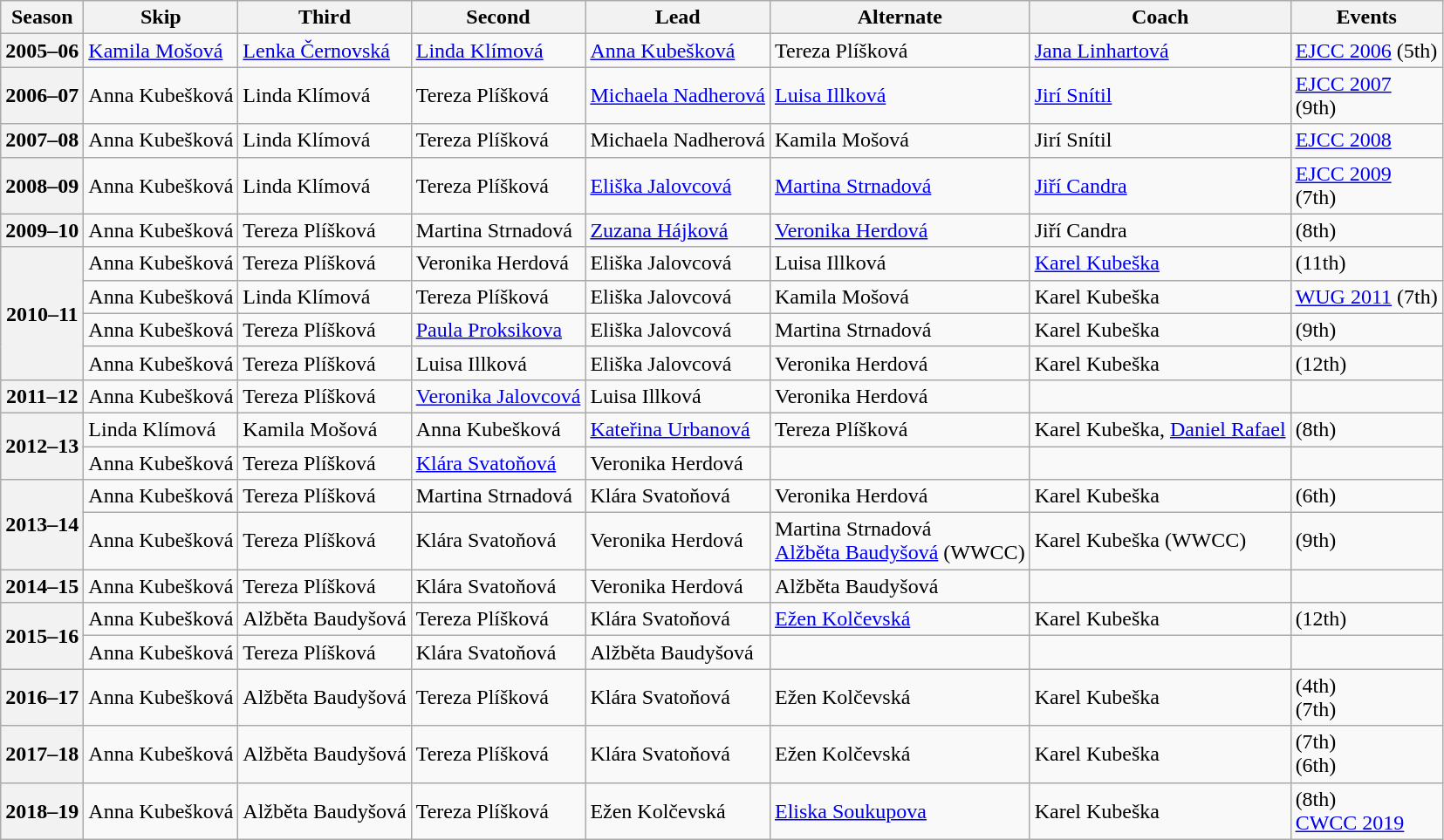<table class="wikitable">
<tr>
<th scope="col">Season</th>
<th scope="col">Skip</th>
<th scope="col">Third</th>
<th scope="col">Second</th>
<th scope="col">Lead</th>
<th scope="col">Alternate</th>
<th scope="col">Coach</th>
<th scope="col">Events</th>
</tr>
<tr>
<th scope="row">2005–06</th>
<td><a href='#'>Kamila Mošová</a></td>
<td><a href='#'>Lenka Černovská</a></td>
<td><a href='#'>Linda Klímová</a></td>
<td><a href='#'>Anna Kubešková</a></td>
<td>Tereza Plíšková</td>
<td><a href='#'>Jana Linhartová</a></td>
<td><a href='#'>EJCC 2006</a> (5th)</td>
</tr>
<tr>
<th scope="row">2006–07</th>
<td>Anna Kubešková</td>
<td>Linda Klímová</td>
<td>Tereza Plíšková</td>
<td><a href='#'>Michaela Nadherová</a></td>
<td><a href='#'>Luisa Illková</a></td>
<td><a href='#'>Jirí Snítil</a></td>
<td><a href='#'>EJCC 2007</a> <br> (9th)</td>
</tr>
<tr>
<th scope="row">2007–08</th>
<td>Anna Kubešková</td>
<td>Linda Klímová</td>
<td>Tereza Plíšková</td>
<td>Michaela Nadherová</td>
<td>Kamila Mošová</td>
<td>Jirí Snítil</td>
<td><a href='#'>EJCC 2008</a> </td>
</tr>
<tr>
<th scope="row">2008–09</th>
<td>Anna Kubešková</td>
<td>Linda Klímová</td>
<td>Tereza Plíšková</td>
<td><a href='#'>Eliška Jalovcová</a></td>
<td><a href='#'>Martina Strnadová</a></td>
<td><a href='#'>Jiří Candra</a></td>
<td><a href='#'>EJCC 2009</a> <br> (7th)</td>
</tr>
<tr>
<th scope="row">2009–10</th>
<td>Anna Kubešková</td>
<td>Tereza Plíšková</td>
<td>Martina Strnadová</td>
<td><a href='#'>Zuzana Hájková</a></td>
<td><a href='#'>Veronika Herdová</a></td>
<td>Jiří Candra</td>
<td> (8th)</td>
</tr>
<tr>
<th scope="row" rowspan=4>2010–11</th>
<td>Anna Kubešková</td>
<td>Tereza Plíšková</td>
<td>Veronika Herdová</td>
<td>Eliška Jalovcová</td>
<td>Luisa Illková</td>
<td><a href='#'>Karel Kubeška</a></td>
<td> (11th)</td>
</tr>
<tr>
<td>Anna Kubešková</td>
<td>Linda Klímová</td>
<td>Tereza Plíšková</td>
<td>Eliška Jalovcová</td>
<td>Kamila Mošová</td>
<td>Karel Kubeška</td>
<td><a href='#'>WUG 2011</a> (7th)</td>
</tr>
<tr>
<td>Anna Kubešková</td>
<td>Tereza Plíšková</td>
<td><a href='#'>Paula Proksikova</a></td>
<td>Eliška Jalovcová</td>
<td>Martina Strnadová</td>
<td>Karel Kubeška</td>
<td> (9th)</td>
</tr>
<tr>
<td>Anna Kubešková</td>
<td>Tereza Plíšková</td>
<td>Luisa Illková</td>
<td>Eliška Jalovcová</td>
<td>Veronika Herdová</td>
<td>Karel Kubeška</td>
<td> (12th)</td>
</tr>
<tr>
<th scope="row">2011–12</th>
<td>Anna Kubešková</td>
<td>Tereza Plíšková</td>
<td><a href='#'>Veronika Jalovcová</a></td>
<td>Luisa Illková</td>
<td>Veronika Herdová</td>
<td></td>
<td></td>
</tr>
<tr>
<th scope="row" rowspan=2>2012–13</th>
<td>Linda Klímová</td>
<td>Kamila Mošová</td>
<td>Anna Kubešková</td>
<td><a href='#'>Kateřina Urbanová</a></td>
<td>Tereza Plíšková</td>
<td>Karel Kubeška, <a href='#'>Daniel Rafael</a></td>
<td> (8th)</td>
</tr>
<tr>
<td>Anna Kubešková</td>
<td>Tereza Plíšková</td>
<td><a href='#'>Klára Svatoňová</a></td>
<td>Veronika Herdová</td>
<td></td>
<td></td>
<td></td>
</tr>
<tr>
<th scope="row" rowspan=2>2013–14</th>
<td>Anna Kubešková</td>
<td>Tereza Plíšková</td>
<td>Martina Strnadová</td>
<td>Klára Svatoňová</td>
<td>Veronika Herdová</td>
<td>Karel Kubeška</td>
<td> (6th)</td>
</tr>
<tr>
<td>Anna Kubešková</td>
<td>Tereza Plíšková</td>
<td>Klára Svatoňová</td>
<td>Veronika Herdová</td>
<td>Martina Strnadová<br><a href='#'>Alžběta Baudyšová</a> (WWCC)</td>
<td>Karel Kubeška (WWCC)</td>
<td> (9th)</td>
</tr>
<tr>
<th scope="row">2014–15</th>
<td>Anna Kubešková</td>
<td>Tereza Plíšková</td>
<td>Klára Svatoňová</td>
<td>Veronika Herdová</td>
<td>Alžběta Baudyšová</td>
<td></td>
<td></td>
</tr>
<tr>
<th scope="row" rowspan=2>2015–16</th>
<td>Anna Kubešková</td>
<td>Alžběta Baudyšová</td>
<td>Tereza Plíšková</td>
<td>Klára Svatoňová</td>
<td><a href='#'>Ežen Kolčevská</a></td>
<td>Karel Kubeška</td>
<td> (12th)</td>
</tr>
<tr>
<td>Anna Kubešková</td>
<td>Tereza Plíšková</td>
<td>Klára Svatoňová</td>
<td>Alžběta Baudyšová</td>
<td></td>
<td></td>
<td></td>
</tr>
<tr>
<th scope="row">2016–17</th>
<td>Anna Kubešková</td>
<td>Alžběta Baudyšová</td>
<td>Tereza Plíšková</td>
<td>Klára Svatoňová</td>
<td>Ežen Kolčevská</td>
<td>Karel Kubeška</td>
<td> (4th)<br> (7th)</td>
</tr>
<tr>
<th scope="row">2017–18</th>
<td>Anna Kubešková</td>
<td>Alžběta Baudyšová</td>
<td>Tereza Plíšková</td>
<td>Klára Svatoňová</td>
<td>Ežen Kolčevská</td>
<td>Karel Kubeška</td>
<td> (7th)<br> (6th)</td>
</tr>
<tr>
<th scope="row">2018–19</th>
<td>Anna Kubešková</td>
<td>Alžběta Baudyšová</td>
<td>Tereza Plíšková</td>
<td>Ežen Kolčevská</td>
<td><a href='#'>Eliska Soukupova</a></td>
<td>Karel Kubeška</td>
<td> (8th)<br><a href='#'>CWCC 2019</a> </td>
</tr>
</table>
